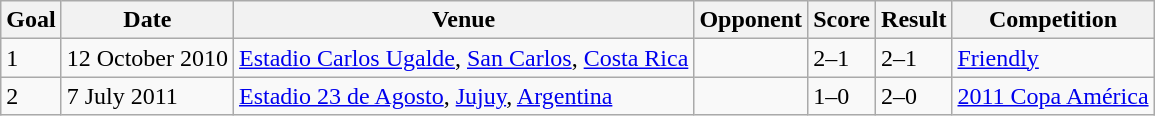<table class="wikitable">
<tr>
<th>Goal</th>
<th>Date</th>
<th>Venue</th>
<th>Opponent</th>
<th>Score</th>
<th>Result</th>
<th>Competition</th>
</tr>
<tr>
<td>1</td>
<td>12 October 2010</td>
<td><a href='#'>Estadio Carlos Ugalde</a>, <a href='#'>San Carlos</a>, <a href='#'>Costa Rica</a></td>
<td></td>
<td>2–1</td>
<td>2–1</td>
<td><a href='#'>Friendly</a></td>
</tr>
<tr>
<td>2</td>
<td>7 July 2011</td>
<td><a href='#'>Estadio 23 de Agosto</a>, <a href='#'>Jujuy</a>, <a href='#'>Argentina</a></td>
<td></td>
<td>1–0</td>
<td>2–0</td>
<td><a href='#'>2011 Copa América</a></td>
</tr>
</table>
